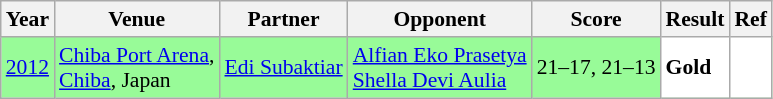<table class="sortable wikitable" style="font-size: 90%">
<tr>
<th>Year</th>
<th>Venue</th>
<th>Partner</th>
<th>Opponent</th>
<th>Score</th>
<th>Result</th>
<th>Ref</th>
</tr>
<tr style="background:#98FB98">
<td align="center"><a href='#'>2012</a></td>
<td align="left"><a href='#'>Chiba Port Arena</a>,<br><a href='#'>Chiba</a>, Japan</td>
<td align="left"> <a href='#'>Edi Subaktiar</a></td>
<td align="left"> <a href='#'>Alfian Eko Prasetya</a><br> <a href='#'>Shella Devi Aulia</a></td>
<td align="left">21–17, 21–13</td>
<td style="text-align:left; background:white"> <strong>Gold</strong></td>
<td style="text-align:center; background:white"></td>
</tr>
</table>
